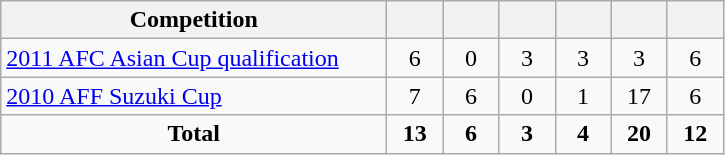<table class="wikitable" style="text-align: center;">
<tr>
<th width=250>Competition</th>
<th width=30></th>
<th width=30></th>
<th width=30></th>
<th width=30></th>
<th width=30></th>
<th width=30></th>
</tr>
<tr>
<td align="left"><a href='#'>2011 AFC Asian Cup qualification</a></td>
<td>6</td>
<td>0</td>
<td>3</td>
<td>3</td>
<td>3</td>
<td>6</td>
</tr>
<tr>
<td align="left"><a href='#'>2010 AFF Suzuki Cup</a></td>
<td>7</td>
<td>6</td>
<td>0</td>
<td>1</td>
<td>17</td>
<td>6</td>
</tr>
<tr>
<td><strong>Total</strong></td>
<td><strong>13</strong></td>
<td><strong>6</strong></td>
<td><strong>3</strong></td>
<td><strong>4</strong></td>
<td><strong>20</strong></td>
<td><strong>12</strong></td>
</tr>
</table>
